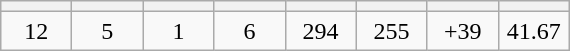<table class="wikitable">
<tr>
<th width="40"></th>
<th width="40"></th>
<th width="40"></th>
<th width="40"></th>
<th width="40"></th>
<th width="40"></th>
<th width="40"></th>
<th width="40"></th>
</tr>
<tr>
<td align=center>12</td>
<td align=center>5</td>
<td align=center>1</td>
<td align=center>6</td>
<td align=center>294</td>
<td align=center>255</td>
<td align=center>+39</td>
<td align=center>41.67</td>
</tr>
</table>
